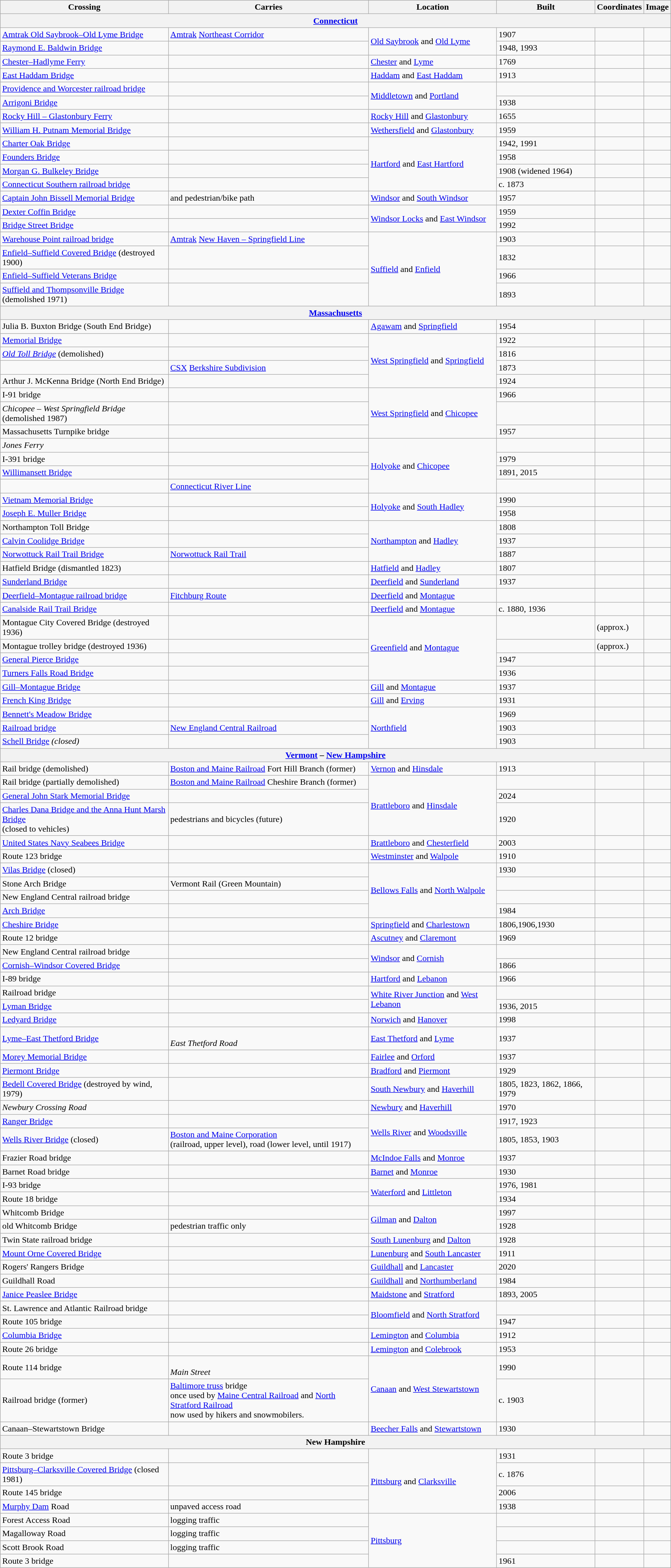<table class=wikitable>
<tr>
<th>Crossing</th>
<th>Carries</th>
<th>Location</th>
<th>Built</th>
<th>Coordinates</th>
<th>Image</th>
</tr>
<tr>
<th colspan=6><a href='#'>Connecticut</a></th>
</tr>
<tr>
<td><a href='#'>Amtrak Old Saybrook–Old Lyme Bridge</a></td>
<td><a href='#'>Amtrak</a> <a href='#'>Northeast Corridor</a></td>
<td rowspan=2><a href='#'>Old Saybrook</a> and <a href='#'>Old Lyme</a></td>
<td>1907</td>
<td></td>
<td></td>
</tr>
<tr>
<td><a href='#'>Raymond E. Baldwin Bridge</a></td>
<td></td>
<td>1948, 1993</td>
<td></td>
<td></td>
</tr>
<tr>
<td><a href='#'>Chester–Hadlyme Ferry</a></td>
<td></td>
<td><a href='#'>Chester</a> and <a href='#'>Lyme</a></td>
<td>1769</td>
<td></td>
<td></td>
</tr>
<tr>
<td><a href='#'>East Haddam Bridge</a></td>
<td></td>
<td><a href='#'>Haddam</a> and <a href='#'>East Haddam</a></td>
<td>1913</td>
<td></td>
<td></td>
</tr>
<tr>
<td><a href='#'>Providence and Worcester railroad bridge</a></td>
<td></td>
<td rowspan=2><a href='#'>Middletown</a> and <a href='#'>Portland</a></td>
<td></td>
<td></td>
<td></td>
</tr>
<tr>
<td><a href='#'>Arrigoni Bridge</a></td>
<td></td>
<td>1938</td>
<td></td>
<td></td>
</tr>
<tr>
<td><a href='#'>Rocky Hill – Glastonbury Ferry</a></td>
<td></td>
<td><a href='#'>Rocky Hill</a> and <a href='#'>Glastonbury</a></td>
<td>1655</td>
<td></td>
<td></td>
</tr>
<tr>
<td><a href='#'>William H. Putnam Memorial Bridge</a></td>
<td></td>
<td><a href='#'>Wethersfield</a> and <a href='#'>Glastonbury</a></td>
<td>1959</td>
<td></td>
<td></td>
</tr>
<tr>
<td><a href='#'>Charter Oak Bridge</a></td>
<td></td>
<td rowspan=4><a href='#'>Hartford</a> and <a href='#'>East Hartford</a></td>
<td>1942, 1991</td>
<td></td>
<td></td>
</tr>
<tr>
<td><a href='#'>Founders Bridge</a></td>
<td></td>
<td>1958</td>
<td></td>
<td></td>
</tr>
<tr>
<td><a href='#'>Morgan G. Bulkeley Bridge</a></td>
<td></td>
<td>1908 (widened 1964)</td>
<td></td>
<td></td>
</tr>
<tr>
<td><a href='#'>Connecticut Southern railroad bridge</a></td>
<td></td>
<td>c. 1873</td>
<td></td>
<td></td>
</tr>
<tr>
<td><a href='#'>Captain John Bissell Memorial Bridge</a></td>
<td> and pedestrian/bike path</td>
<td><a href='#'>Windsor</a> and <a href='#'>South Windsor</a></td>
<td>1957</td>
<td></td>
<td></td>
</tr>
<tr>
<td><a href='#'>Dexter Coffin Bridge</a></td>
<td></td>
<td rowspan=2><a href='#'>Windsor Locks</a> and <a href='#'>East Windsor</a></td>
<td>1959</td>
<td></td>
<td></td>
</tr>
<tr>
<td><a href='#'>Bridge Street Bridge</a></td>
<td></td>
<td>1992</td>
<td></td>
<td></td>
</tr>
<tr>
<td><a href='#'>Warehouse Point railroad bridge</a></td>
<td><a href='#'>Amtrak</a> <a href='#'>New Haven – Springfield Line</a></td>
<td rowspan=4><a href='#'>Suffield</a> and <a href='#'>Enfield</a></td>
<td>1903</td>
<td></td>
<td></td>
</tr>
<tr>
<td><a href='#'>Enfield–Suffield Covered Bridge</a> (destroyed 1900)</td>
<td></td>
<td>1832</td>
<td></td>
<td></td>
</tr>
<tr>
<td><a href='#'>Enfield–Suffield Veterans Bridge</a></td>
<td></td>
<td>1966</td>
<td></td>
<td></td>
</tr>
<tr>
<td><a href='#'>Suffield and Thompsonville Bridge</a> (demolished 1971)</td>
<td></td>
<td>1893</td>
<td></td>
<td></td>
</tr>
<tr>
<th colspan=6><a href='#'>Massachusetts</a></th>
</tr>
<tr>
<td>Julia B. Buxton Bridge (South End Bridge)</td>
<td></td>
<td><a href='#'>Agawam</a> and <a href='#'>Springfield</a></td>
<td>1954</td>
<td></td>
<td></td>
</tr>
<tr>
<td><a href='#'>Memorial Bridge</a></td>
<td></td>
<td rowspan=4><a href='#'>West Springfield</a> and <a href='#'>Springfield</a></td>
<td>1922</td>
<td></td>
<td></td>
</tr>
<tr>
<td><em><a href='#'>Old Toll Bridge</a></em> (demolished)</td>
<td></td>
<td>1816</td>
<td></td>
<td></td>
</tr>
<tr>
<td></td>
<td><a href='#'>CSX</a> <a href='#'>Berkshire Subdivision</a></td>
<td>1873</td>
<td></td>
<td></td>
</tr>
<tr>
<td>Arthur J. McKenna Bridge (North End Bridge)</td>
<td></td>
<td>1924</td>
<td></td>
<td></td>
</tr>
<tr>
<td>I-91 bridge</td>
<td></td>
<td rowspan=3><a href='#'>West Springfield</a> and <a href='#'>Chicopee</a></td>
<td>1966</td>
<td></td>
<td></td>
</tr>
<tr>
<td><em>Chicopee – West Springfield Bridge</em> (demolished 1987)</td>
<td></td>
<td></td>
<td></td>
<td></td>
</tr>
<tr>
<td>Massachusetts Turnpike bridge</td>
<td></td>
<td>1957</td>
<td></td>
<td></td>
</tr>
<tr>
<td><em>Jones Ferry</em></td>
<td></td>
<td rowspan=4><a href='#'>Holyoke</a> and <a href='#'>Chicopee</a></td>
<td></td>
<td></td>
<td></td>
</tr>
<tr>
<td>I-391 bridge</td>
<td></td>
<td>1979</td>
<td></td>
<td></td>
</tr>
<tr>
<td><a href='#'>Willimansett Bridge</a></td>
<td></td>
<td>1891, 2015</td>
<td></td>
<td></td>
</tr>
<tr>
<td></td>
<td><a href='#'>Connecticut River Line</a></td>
<td></td>
<td></td>
<td></td>
</tr>
<tr>
<td><a href='#'>Vietnam Memorial Bridge</a></td>
<td></td>
<td rowspan=2><a href='#'>Holyoke</a> and <a href='#'>South Hadley</a></td>
<td>1990</td>
<td></td>
<td></td>
</tr>
<tr>
<td><a href='#'>Joseph E. Muller Bridge</a></td>
<td></td>
<td>1958</td>
<td></td>
<td></td>
</tr>
<tr>
<td>Northampton Toll Bridge</td>
<td></td>
<td rowspan=3><a href='#'>Northampton</a> and <a href='#'>Hadley</a></td>
<td>1808</td>
<td></td>
<td></td>
</tr>
<tr>
<td><a href='#'>Calvin Coolidge Bridge</a></td>
<td></td>
<td>1937</td>
<td></td>
<td></td>
</tr>
<tr>
<td><a href='#'>Norwottuck Rail Trail Bridge</a></td>
<td><a href='#'>Norwottuck Rail Trail</a></td>
<td>1887</td>
<td></td>
<td></td>
</tr>
<tr>
<td>Hatfield Bridge (dismantled 1823)</td>
<td></td>
<td><a href='#'>Hatfield</a> and <a href='#'>Hadley</a></td>
<td>1807</td>
<td></td>
<td></td>
</tr>
<tr>
<td><a href='#'>Sunderland Bridge</a></td>
<td></td>
<td><a href='#'>Deerfield</a> and <a href='#'>Sunderland</a></td>
<td>1937</td>
<td></td>
<td></td>
</tr>
<tr>
<td><a href='#'>Deerfield–Montague railroad bridge</a></td>
<td><a href='#'>Fitchburg Route</a></td>
<td><a href='#'>Deerfield</a> and <a href='#'>Montague</a></td>
<td></td>
<td></td>
<td></td>
</tr>
<tr>
<td><a href='#'>Canalside Rail Trail Bridge</a></td>
<td></td>
<td><a href='#'>Deerfield</a> and <a href='#'>Montague</a></td>
<td>c. 1880, 1936</td>
<td></td>
<td></td>
</tr>
<tr>
<td>Montague City Covered Bridge (destroyed 1936)</td>
<td></td>
<td rowspan=4><a href='#'>Greenfield</a> and <a href='#'>Montague</a></td>
<td></td>
<td> (approx.)</td>
<td></td>
</tr>
<tr>
<td>Montague trolley bridge (destroyed 1936)</td>
<td></td>
<td></td>
<td> (approx.)</td>
<td></td>
</tr>
<tr>
<td><a href='#'>General Pierce Bridge</a></td>
<td></td>
<td>1947</td>
<td></td>
<td></td>
</tr>
<tr>
<td><a href='#'>Turners Falls Road Bridge</a></td>
<td></td>
<td>1936</td>
<td></td>
<td></td>
</tr>
<tr>
<td><a href='#'>Gill–Montague Bridge</a></td>
<td></td>
<td><a href='#'>Gill</a> and <a href='#'>Montague</a></td>
<td>1937</td>
<td></td>
<td></td>
</tr>
<tr>
<td><a href='#'>French King Bridge</a></td>
<td></td>
<td><a href='#'>Gill</a> and <a href='#'>Erving</a></td>
<td>1931</td>
<td></td>
<td></td>
</tr>
<tr>
<td><a href='#'>Bennett's Meadow Bridge</a></td>
<td></td>
<td rowspan=3><a href='#'>Northfield</a></td>
<td>1969</td>
<td></td>
<td></td>
</tr>
<tr>
<td><a href='#'>Railroad bridge</a></td>
<td><a href='#'>New England Central Railroad</a></td>
<td>1903</td>
<td></td>
<td></td>
</tr>
<tr>
<td><a href='#'>Schell Bridge</a> <em>(closed)</em></td>
<td></td>
<td>1903</td>
<td></td>
<td></td>
</tr>
<tr>
<th colspan=6><a href='#'>Vermont</a> – <a href='#'>New Hampshire</a></th>
</tr>
<tr>
<td>Rail bridge (demolished)</td>
<td><a href='#'>Boston and Maine Railroad</a> Fort Hill Branch (former)</td>
<td><a href='#'>Vernon</a> and <a href='#'>Hinsdale</a></td>
<td>1913</td>
<td></td>
<td></td>
</tr>
<tr>
<td>Rail bridge (partially demolished)</td>
<td><a href='#'>Boston and Maine Railroad</a> Cheshire Branch (former)</td>
<td rowspan=3><a href='#'>Brattleboro</a> and <a href='#'>Hinsdale</a></td>
<td></td>
<td></td>
<td></td>
</tr>
<tr>
<td><a href='#'>General John Stark Memorial Bridge</a></td>
<td><br></td>
<td>2024</td>
<td></td>
<td></td>
</tr>
<tr>
<td><a href='#'>Charles Dana Bridge and the Anna Hunt Marsh Bridge</a><br>(closed to vehicles)</td>
<td>pedestrians and bicycles (future)</td>
<td>1920</td>
<td></td>
<td></td>
</tr>
<tr>
<td><a href='#'>United States Navy Seabees Bridge</a></td>
<td><br></td>
<td><a href='#'>Brattleboro</a> and <a href='#'>Chesterfield</a></td>
<td>2003</td>
<td></td>
<td></td>
</tr>
<tr>
<td>Route 123 bridge</td>
<td><br></td>
<td><a href='#'>Westminster</a> and <a href='#'>Walpole</a></td>
<td>1910</td>
<td></td>
<td></td>
</tr>
<tr>
<td><a href='#'>Vilas Bridge</a> (closed)</td>
<td></td>
<td rowspan=4><a href='#'>Bellows Falls</a> and <a href='#'>North Walpole</a></td>
<td>1930</td>
<td></td>
<td></td>
</tr>
<tr>
<td>Stone Arch Bridge</td>
<td>Vermont Rail (Green Mountain)</td>
<td></td>
<td></td>
<td></td>
</tr>
<tr>
<td>New England Central railroad bridge</td>
<td></td>
<td></td>
<td></td>
<td></td>
</tr>
<tr>
<td><a href='#'>Arch Bridge</a></td>
<td></td>
<td>1984</td>
<td></td>
<td></td>
</tr>
<tr>
<td><a href='#'>Cheshire Bridge</a></td>
<td><br></td>
<td><a href='#'>Springfield</a> and <a href='#'>Charlestown</a></td>
<td>1806,1906,1930</td>
<td></td>
<td></td>
</tr>
<tr>
<td>Route 12 bridge</td>
<td><br></td>
<td><a href='#'>Ascutney</a> and <a href='#'>Claremont</a></td>
<td>1969</td>
<td></td>
<td></td>
</tr>
<tr>
<td>New England Central railroad bridge</td>
<td></td>
<td rowspan=2><a href='#'>Windsor</a> and <a href='#'>Cornish</a></td>
<td></td>
<td></td>
<td></td>
</tr>
<tr>
<td><a href='#'>Cornish–Windsor Covered Bridge</a></td>
<td></td>
<td>1866</td>
<td></td>
<td></td>
</tr>
<tr>
<td>I-89 bridge</td>
<td></td>
<td><a href='#'>Hartford</a> and <a href='#'>Lebanon</a></td>
<td>1966</td>
<td></td>
<td></td>
</tr>
<tr>
<td>Railroad bridge</td>
<td></td>
<td rowspan=2><a href='#'>White River Junction</a> and <a href='#'>West Lebanon</a></td>
<td></td>
<td></td>
<td></td>
</tr>
<tr>
<td><a href='#'>Lyman Bridge</a></td>
<td></td>
<td>1936, 2015</td>
<td></td>
<td></td>
</tr>
<tr>
<td><a href='#'>Ledyard Bridge</a></td>
<td><br></td>
<td><a href='#'>Norwich</a> and <a href='#'>Hanover</a></td>
<td>1998</td>
<td></td>
<td></td>
</tr>
<tr>
<td><a href='#'>Lyme–East Thetford Bridge</a></td>
<td><br><em>East Thetford Road</em></td>
<td><a href='#'>East Thetford</a> and <a href='#'>Lyme</a></td>
<td>1937</td>
<td></td>
<td></td>
</tr>
<tr>
<td><a href='#'>Morey Memorial Bridge</a></td>
<td><br></td>
<td><a href='#'>Fairlee</a> and <a href='#'>Orford</a></td>
<td>1937</td>
<td></td>
<td></td>
</tr>
<tr>
<td><a href='#'>Piermont Bridge</a></td>
<td><br></td>
<td><a href='#'>Bradford</a> and <a href='#'>Piermont</a></td>
<td>1929</td>
<td></td>
<td></td>
</tr>
<tr>
<td><a href='#'>Bedell Covered Bridge</a> (destroyed by wind, 1979)</td>
<td></td>
<td><a href='#'>South Newbury</a> and <a href='#'>Haverhill</a></td>
<td>1805, 1823, 1862, 1866, 1979</td>
<td></td>
<td></td>
</tr>
<tr>
<td><em>Newbury Crossing Road</em></td>
<td></td>
<td><a href='#'>Newbury</a> and <a href='#'>Haverhill</a></td>
<td>1970</td>
<td></td>
<td></td>
</tr>
<tr>
<td><a href='#'>Ranger Bridge</a></td>
<td></td>
<td rowspan=2><a href='#'>Wells River</a> and <a href='#'>Woodsville</a></td>
<td>1917, 1923</td>
<td></td>
<td></td>
</tr>
<tr>
<td><a href='#'>Wells River Bridge</a> (closed)</td>
<td><a href='#'>Boston and Maine Corporation</a><br>(railroad, upper level), road (lower level, until 1917)</td>
<td>1805, 1853, 1903</td>
<td></td>
<td></td>
</tr>
<tr>
<td>Frazier Road bridge</td>
<td></td>
<td><a href='#'>McIndoe Falls</a> and <a href='#'>Monroe</a></td>
<td>1937</td>
<td></td>
<td></td>
</tr>
<tr>
<td>Barnet Road bridge</td>
<td></td>
<td><a href='#'>Barnet</a> and <a href='#'>Monroe</a></td>
<td>1930</td>
<td></td>
<td></td>
</tr>
<tr>
<td>I-93 bridge</td>
<td></td>
<td rowspan=2><a href='#'>Waterford</a> and <a href='#'>Littleton</a></td>
<td>1976, 1981</td>
<td></td>
<td></td>
</tr>
<tr>
<td>Route 18 bridge</td>
<td><br></td>
<td>1934</td>
<td></td>
<td></td>
</tr>
<tr>
<td>Whitcomb Bridge</td>
<td></td>
<td rowspan=2><a href='#'>Gilman</a> and <a href='#'>Dalton</a></td>
<td>1997</td>
<td></td>
<td></td>
</tr>
<tr>
<td>old Whitcomb Bridge</td>
<td>pedestrian traffic only</td>
<td>1928</td>
<td></td>
<td></td>
</tr>
<tr>
<td>Twin State railroad bridge</td>
<td></td>
<td><a href='#'>South Lunenburg</a> and <a href='#'>Dalton</a></td>
<td>1928</td>
<td></td>
<td></td>
</tr>
<tr>
<td><a href='#'>Mount Orne Covered Bridge</a></td>
<td></td>
<td><a href='#'>Lunenburg</a> and <a href='#'>South Lancaster</a></td>
<td>1911</td>
<td></td>
<td></td>
</tr>
<tr>
<td>Rogers' Rangers Bridge</td>
<td></td>
<td><a href='#'>Guildhall</a> and <a href='#'>Lancaster</a></td>
<td>2020</td>
<td></td>
<td></td>
</tr>
<tr>
<td>Guildhall Road</td>
<td></td>
<td><a href='#'>Guildhall</a> and <a href='#'>Northumberland</a></td>
<td>1984</td>
<td></td>
<td></td>
</tr>
<tr>
<td><a href='#'>Janice Peaslee Bridge</a></td>
<td></td>
<td><a href='#'>Maidstone</a> and <a href='#'>Stratford</a></td>
<td>1893, 2005</td>
<td></td>
<td></td>
</tr>
<tr>
<td>St. Lawrence and Atlantic Railroad bridge</td>
<td></td>
<td rowspan=2><a href='#'>Bloomfield</a> and <a href='#'>North Stratford</a></td>
<td></td>
<td></td>
<td></td>
</tr>
<tr>
<td>Route 105 bridge</td>
<td></td>
<td>1947</td>
<td></td>
<td></td>
</tr>
<tr>
<td><a href='#'>Columbia Bridge</a></td>
<td></td>
<td><a href='#'>Lemington</a> and <a href='#'>Columbia</a></td>
<td>1912</td>
<td></td>
<td></td>
</tr>
<tr>
<td>Route 26 bridge</td>
<td><br></td>
<td><a href='#'>Lemington</a> and <a href='#'>Colebrook</a></td>
<td>1953</td>
<td></td>
<td></td>
</tr>
<tr>
<td>Route 114 bridge</td>
<td><br><em>Main Street</em></td>
<td rowspan=2><a href='#'>Canaan</a> and <a href='#'>West Stewartstown</a></td>
<td>1990</td>
<td></td>
<td></td>
</tr>
<tr>
<td>Railroad bridge (former)</td>
<td><a href='#'>Baltimore truss</a> bridge <br> once used by <a href='#'>Maine Central Railroad</a> and <a href='#'>North Stratford Railroad</a> <br> now used by hikers and snowmobilers.</td>
<td>c. 1903</td>
<td></td>
<td></td>
</tr>
<tr>
<td>Canaan–Stewartstown Bridge</td>
<td></td>
<td><a href='#'>Beecher Falls</a> and <a href='#'>Stewartstown</a></td>
<td>1930</td>
<td></td>
<td></td>
</tr>
<tr>
<th colspan=6>New Hampshire</th>
</tr>
<tr>
<td>Route 3 bridge</td>
<td></td>
<td rowspan=4><a href='#'>Pittsburg</a> and <a href='#'>Clarksville</a></td>
<td>1931</td>
<td></td>
<td></td>
</tr>
<tr>
<td><a href='#'>Pittsburg–Clarksville Covered Bridge</a> (closed 1981)</td>
<td></td>
<td>c. 1876</td>
<td></td>
<td></td>
</tr>
<tr>
<td>Route 145 bridge</td>
<td></td>
<td>2006</td>
<td></td>
<td></td>
</tr>
<tr>
<td><a href='#'>Murphy Dam</a> Road</td>
<td>unpaved access road</td>
<td>1938</td>
<td></td>
<td></td>
</tr>
<tr>
<td>Forest Access Road</td>
<td>logging traffic</td>
<td rowspan=4><a href='#'>Pittsburg</a></td>
<td></td>
<td></td>
<td></td>
</tr>
<tr>
<td>Magalloway Road</td>
<td>logging traffic</td>
<td></td>
<td></td>
<td></td>
</tr>
<tr>
<td>Scott Brook Road</td>
<td>logging traffic</td>
<td></td>
<td></td>
<td></td>
</tr>
<tr>
<td US Route 3 Bridge over the Connecticut River>Route 3 bridge</td>
<td></td>
<td>1961</td>
<td></td>
<td></td>
</tr>
</table>
